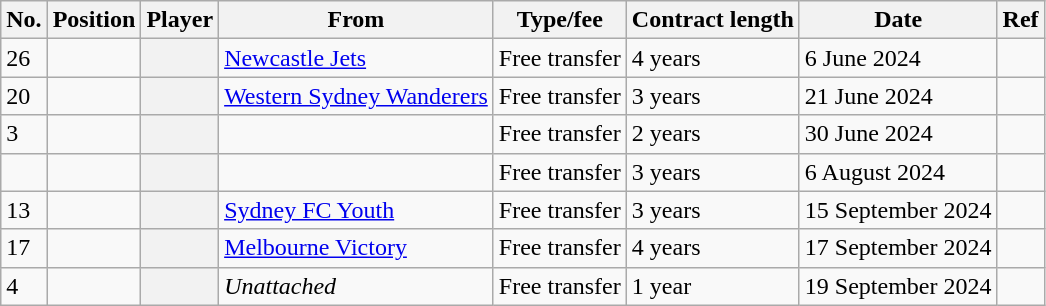<table class="wikitable plainrowheaders sortable" style="text-align:center; text-align:left">
<tr>
<th scope="col">No.</th>
<th scope="col">Position</th>
<th scope="col">Player</th>
<th scope="col">From</th>
<th scope="col">Type/fee</th>
<th scope="col">Contract length</th>
<th scope="col">Date</th>
<th scope="col" class="unsortable">Ref</th>
</tr>
<tr>
<td>26</td>
<td></td>
<th scope="row"></th>
<td><a href='#'>Newcastle Jets</a></td>
<td>Free transfer</td>
<td>4 years</td>
<td>6 June 2024</td>
<td></td>
</tr>
<tr>
<td>20</td>
<td></td>
<th scope="row"></th>
<td><a href='#'>Western Sydney Wanderers</a></td>
<td>Free transfer</td>
<td>3 years</td>
<td>21 June 2024</td>
<td></td>
</tr>
<tr>
<td>3</td>
<td></td>
<th scope="row"></th>
<td></td>
<td>Free transfer</td>
<td>2 years</td>
<td>30 June 2024</td>
<td></td>
</tr>
<tr>
<td></td>
<td></td>
<th scope="row"></th>
<td></td>
<td>Free transfer</td>
<td>3 years</td>
<td>6 August 2024</td>
<td></td>
</tr>
<tr>
<td>13</td>
<td></td>
<th scope="row"></th>
<td><a href='#'>Sydney FC Youth</a></td>
<td>Free transfer</td>
<td>3 years</td>
<td>15 September 2024</td>
<td></td>
</tr>
<tr>
<td>17</td>
<td></td>
<th scope="row"></th>
<td><a href='#'>Melbourne Victory</a></td>
<td>Free transfer</td>
<td>4 years</td>
<td>17 September 2024</td>
<td></td>
</tr>
<tr>
<td>4</td>
<td></td>
<th scope="row"></th>
<td><em>Unattached</em></td>
<td>Free transfer</td>
<td>1 year</td>
<td>19 September 2024</td>
<td></td>
</tr>
</table>
